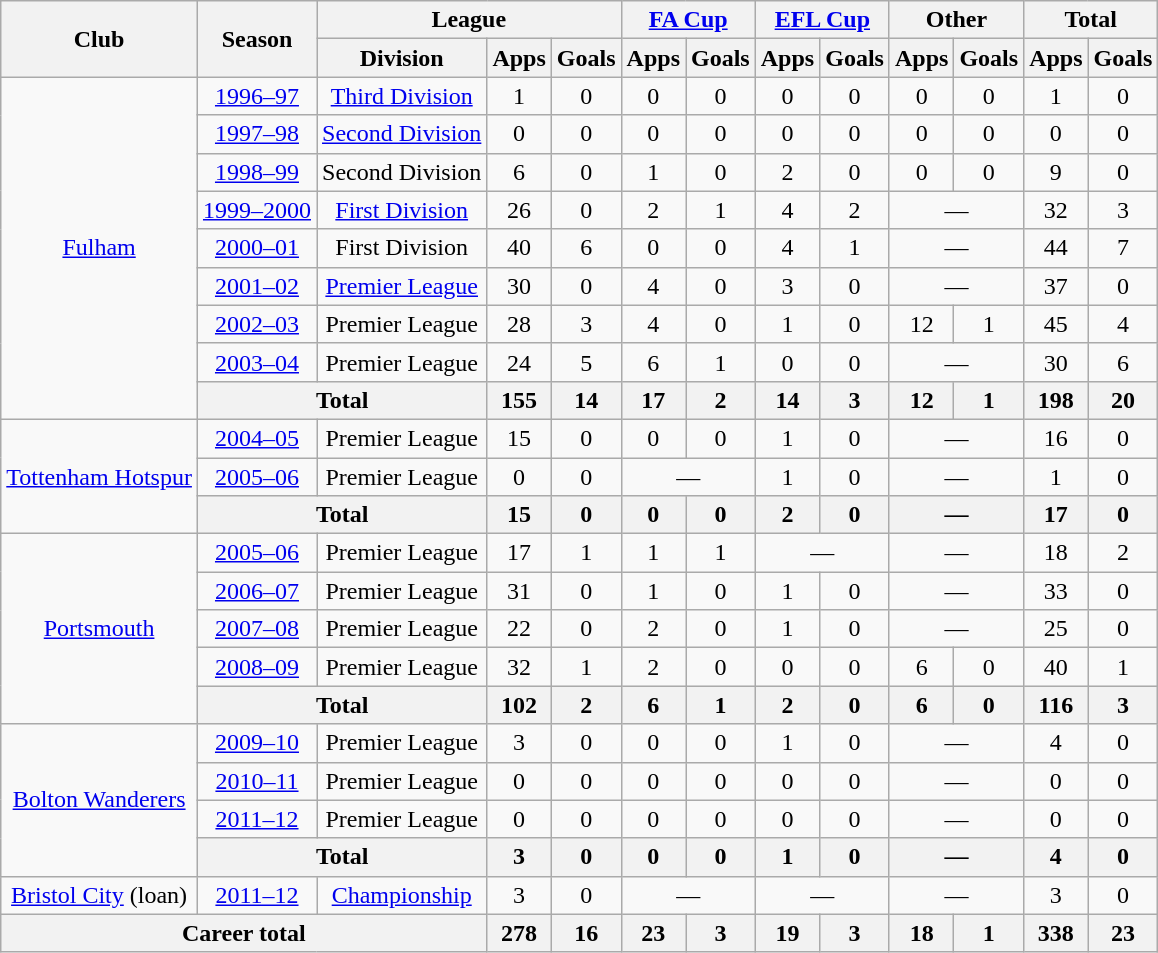<table class="wikitable" style="text-align:center">
<tr>
<th rowspan="2">Club</th>
<th rowspan="2">Season</th>
<th colspan="3">League</th>
<th colspan="2"><a href='#'>FA Cup</a></th>
<th colspan="2"><a href='#'>EFL Cup</a></th>
<th colspan="2">Other</th>
<th colspan="2">Total</th>
</tr>
<tr>
<th>Division</th>
<th>Apps</th>
<th>Goals</th>
<th>Apps</th>
<th>Goals</th>
<th>Apps</th>
<th>Goals</th>
<th>Apps</th>
<th>Goals</th>
<th>Apps</th>
<th>Goals</th>
</tr>
<tr>
<td rowspan="9"><a href='#'>Fulham</a></td>
<td><a href='#'>1996–97</a></td>
<td><a href='#'>Third Division</a></td>
<td>1</td>
<td>0</td>
<td>0</td>
<td>0</td>
<td>0</td>
<td>0</td>
<td>0</td>
<td>0</td>
<td>1</td>
<td>0</td>
</tr>
<tr>
<td><a href='#'>1997–98</a></td>
<td><a href='#'>Second Division</a></td>
<td>0</td>
<td>0</td>
<td>0</td>
<td>0</td>
<td>0</td>
<td>0</td>
<td>0</td>
<td>0</td>
<td>0</td>
<td>0</td>
</tr>
<tr>
<td><a href='#'>1998–99</a></td>
<td>Second Division</td>
<td>6</td>
<td>0</td>
<td>1</td>
<td>0</td>
<td>2</td>
<td>0</td>
<td>0</td>
<td>0</td>
<td>9</td>
<td>0</td>
</tr>
<tr>
<td><a href='#'>1999–2000</a></td>
<td><a href='#'>First Division</a></td>
<td>26</td>
<td>0</td>
<td>2</td>
<td>1</td>
<td>4</td>
<td>2</td>
<td colspan="2">—</td>
<td>32</td>
<td>3</td>
</tr>
<tr>
<td><a href='#'>2000–01</a></td>
<td>First Division</td>
<td>40</td>
<td>6</td>
<td>0</td>
<td>0</td>
<td>4</td>
<td>1</td>
<td colspan="2">—</td>
<td>44</td>
<td>7</td>
</tr>
<tr>
<td><a href='#'>2001–02</a></td>
<td><a href='#'>Premier League</a></td>
<td>30</td>
<td>0</td>
<td>4</td>
<td>0</td>
<td>3</td>
<td>0</td>
<td colspan="2">—</td>
<td>37</td>
<td>0</td>
</tr>
<tr>
<td><a href='#'>2002–03</a></td>
<td>Premier League</td>
<td>28</td>
<td>3</td>
<td>4</td>
<td>0</td>
<td>1</td>
<td>0</td>
<td>12</td>
<td>1</td>
<td>45</td>
<td>4</td>
</tr>
<tr>
<td><a href='#'>2003–04</a></td>
<td>Premier League</td>
<td>24</td>
<td>5</td>
<td>6</td>
<td>1</td>
<td>0</td>
<td>0</td>
<td colspan="2">—</td>
<td>30</td>
<td>6</td>
</tr>
<tr>
<th colspan="2">Total</th>
<th>155</th>
<th>14</th>
<th>17</th>
<th>2</th>
<th>14</th>
<th>3</th>
<th>12</th>
<th>1</th>
<th>198</th>
<th>20</th>
</tr>
<tr>
<td rowspan="3"><a href='#'>Tottenham Hotspur</a></td>
<td><a href='#'>2004–05</a></td>
<td>Premier League</td>
<td>15</td>
<td>0</td>
<td>0</td>
<td>0</td>
<td>1</td>
<td>0</td>
<td colspan="2">—</td>
<td>16</td>
<td>0</td>
</tr>
<tr>
<td><a href='#'>2005–06</a></td>
<td>Premier League</td>
<td>0</td>
<td>0</td>
<td colspan="2">—</td>
<td>1</td>
<td>0</td>
<td colspan="2">—</td>
<td>1</td>
<td>0</td>
</tr>
<tr>
<th colspan="2">Total</th>
<th>15</th>
<th>0</th>
<th>0</th>
<th>0</th>
<th>2</th>
<th>0</th>
<th colspan="2">—</th>
<th>17</th>
<th>0</th>
</tr>
<tr>
<td rowspan="5"><a href='#'>Portsmouth</a></td>
<td><a href='#'>2005–06</a></td>
<td>Premier League</td>
<td>17</td>
<td>1</td>
<td>1</td>
<td>1</td>
<td colspan="2">—</td>
<td colspan="2">—</td>
<td>18</td>
<td>2</td>
</tr>
<tr>
<td><a href='#'>2006–07</a></td>
<td>Premier League</td>
<td>31</td>
<td>0</td>
<td>1</td>
<td>0</td>
<td>1</td>
<td>0</td>
<td colspan="2">—</td>
<td>33</td>
<td>0</td>
</tr>
<tr>
<td><a href='#'>2007–08</a></td>
<td>Premier League</td>
<td>22</td>
<td>0</td>
<td>2</td>
<td>0</td>
<td>1</td>
<td>0</td>
<td colspan="2">—</td>
<td>25</td>
<td>0</td>
</tr>
<tr>
<td><a href='#'>2008–09</a></td>
<td>Premier League</td>
<td>32</td>
<td>1</td>
<td>2</td>
<td>0</td>
<td>0</td>
<td>0</td>
<td>6</td>
<td>0</td>
<td>40</td>
<td>1</td>
</tr>
<tr>
<th colspan="2">Total</th>
<th>102</th>
<th>2</th>
<th>6</th>
<th>1</th>
<th>2</th>
<th>0</th>
<th>6</th>
<th>0</th>
<th>116</th>
<th>3</th>
</tr>
<tr>
<td rowspan="4"><a href='#'>Bolton Wanderers</a></td>
<td><a href='#'>2009–10</a></td>
<td>Premier League</td>
<td>3</td>
<td>0</td>
<td>0</td>
<td>0</td>
<td>1</td>
<td>0</td>
<td colspan="2">—</td>
<td>4</td>
<td>0</td>
</tr>
<tr>
<td><a href='#'>2010–11</a></td>
<td>Premier League</td>
<td>0</td>
<td>0</td>
<td>0</td>
<td>0</td>
<td>0</td>
<td>0</td>
<td colspan="2">—</td>
<td>0</td>
<td>0</td>
</tr>
<tr>
<td><a href='#'>2011–12</a></td>
<td>Premier League</td>
<td>0</td>
<td>0</td>
<td>0</td>
<td>0</td>
<td>0</td>
<td>0</td>
<td colspan="2">—</td>
<td>0</td>
<td>0</td>
</tr>
<tr>
<th colspan="2">Total</th>
<th>3</th>
<th>0</th>
<th>0</th>
<th>0</th>
<th>1</th>
<th>0</th>
<th colspan="2">—</th>
<th>4</th>
<th>0</th>
</tr>
<tr>
<td><a href='#'>Bristol City</a> (loan)</td>
<td><a href='#'>2011–12</a></td>
<td><a href='#'>Championship</a></td>
<td>3</td>
<td>0</td>
<td colspan="2">—</td>
<td colspan="2">—</td>
<td colspan="2">—</td>
<td>3</td>
<td>0</td>
</tr>
<tr>
<th colspan="3">Career total</th>
<th>278</th>
<th>16</th>
<th>23</th>
<th>3</th>
<th>19</th>
<th>3</th>
<th>18</th>
<th>1</th>
<th>338</th>
<th>23</th>
</tr>
</table>
